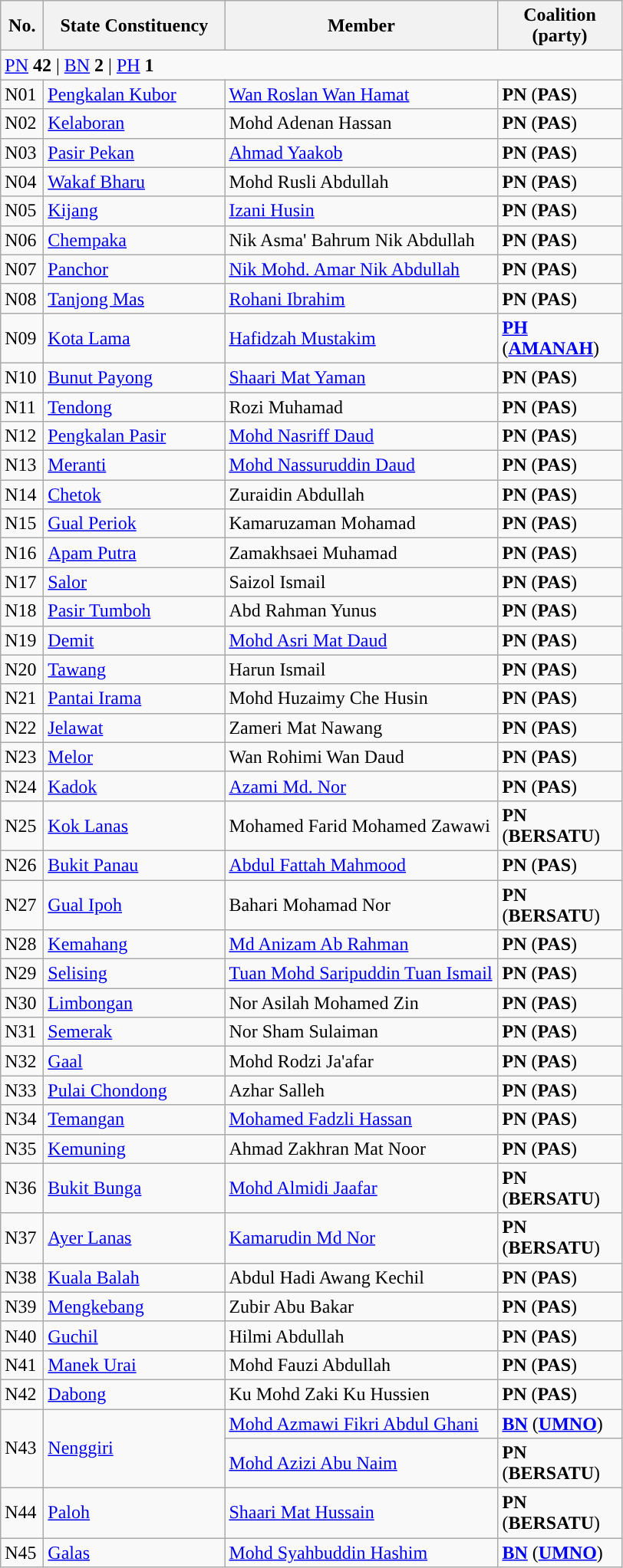<table class="wikitable sortable">
<tr>
<th style="width:30px;">No.</th>
<th style="width:150px;">State Constituency</th>
<th style="width:230px;">Member</th>
<th style="width:100px;">Coalition (party)</th>
</tr>
<tr>
<td colspan="7"><a href='#'>PN</a> <strong>42</strong> | <a href='#'>BN</a> <strong>2</strong> | <a href='#'>PH</a> <strong>1</strong></td>
</tr>
<tr>
<td>N01</td>
<td><a href='#'>Pengkalan Kubor</a></td>
<td><a href='#'>Wan Roslan Wan Hamat</a></td>
<td style="background:"><strong>PN</strong> (<strong>PAS</strong>)</td>
</tr>
<tr>
<td>N02</td>
<td><a href='#'>Kelaboran</a></td>
<td>Mohd Adenan Hassan</td>
<td style="background:"><strong>PN</strong> (<strong>PAS</strong>)</td>
</tr>
<tr>
<td>N03</td>
<td><a href='#'>Pasir Pekan</a></td>
<td><a href='#'>Ahmad Yaakob</a></td>
<td style="background:"><strong>PN</strong> (<strong>PAS</strong>)</td>
</tr>
<tr>
<td>N04</td>
<td><a href='#'>Wakaf Bharu</a></td>
<td>Mohd Rusli Abdullah</td>
<td style="background:"><strong>PN</strong> (<strong>PAS</strong>)</td>
</tr>
<tr>
<td>N05</td>
<td><a href='#'>Kijang</a></td>
<td><a href='#'>Izani Husin</a></td>
<td style="background:"><strong>PN</strong> (<strong>PAS</strong>)</td>
</tr>
<tr>
<td>N06</td>
<td><a href='#'>Chempaka</a></td>
<td>Nik Asma' Bahrum Nik Abdullah</td>
<td style="background:"><strong>PN</strong> (<strong>PAS</strong>)</td>
</tr>
<tr>
<td>N07</td>
<td><a href='#'>Panchor</a></td>
<td><a href='#'>Nik Mohd. Amar Nik Abdullah</a></td>
<td style="background:"><strong>PN</strong> (<strong>PAS</strong>)</td>
</tr>
<tr>
<td>N08</td>
<td><a href='#'>Tanjong Mas</a></td>
<td><a href='#'>Rohani Ibrahim</a></td>
<td style="background:"><strong>PN</strong> (<strong>PAS</strong>)</td>
</tr>
<tr>
<td>N09</td>
<td><a href='#'>Kota Lama</a></td>
<td><a href='#'>Hafidzah Mustakim</a></td>
<td><strong><a href='#'>PH</a></strong> (<strong><a href='#'>AMANAH</a></strong>)</td>
</tr>
<tr>
<td>N10</td>
<td><a href='#'>Bunut Payong</a></td>
<td><a href='#'>Shaari Mat Yaman</a></td>
<td style="background:"><strong>PN</strong> (<strong>PAS</strong>)</td>
</tr>
<tr>
<td>N11</td>
<td><a href='#'>Tendong</a></td>
<td>Rozi Muhamad</td>
<td style="background:"><strong>PN</strong> (<strong>PAS</strong>)</td>
</tr>
<tr>
<td>N12</td>
<td><a href='#'>Pengkalan Pasir</a></td>
<td><a href='#'>Mohd Nasriff Daud</a></td>
<td style="background:"><strong>PN</strong> (<strong>PAS</strong>)</td>
</tr>
<tr>
<td>N13</td>
<td><a href='#'>Meranti</a></td>
<td><a href='#'>Mohd Nassuruddin Daud</a></td>
<td style="background:"><strong>PN</strong> (<strong>PAS</strong>)</td>
</tr>
<tr>
<td>N14</td>
<td><a href='#'>Chetok</a></td>
<td>Zuraidin Abdullah</td>
<td style="background:"><strong>PN</strong> (<strong>PAS</strong>)</td>
</tr>
<tr>
<td>N15</td>
<td><a href='#'>Gual Periok</a></td>
<td>Kamaruzaman Mohamad</td>
<td style="background:"><strong>PN</strong> (<strong>PAS</strong>)</td>
</tr>
<tr>
<td>N16</td>
<td><a href='#'>Apam Putra</a></td>
<td>Zamakhsaei Muhamad</td>
<td style="background:"><strong>PN</strong> (<strong>PAS</strong>)</td>
</tr>
<tr>
<td>N17</td>
<td><a href='#'>Salor</a></td>
<td>Saizol Ismail</td>
<td style="background:"><strong>PN</strong> (<strong>PAS</strong>)</td>
</tr>
<tr>
<td>N18</td>
<td><a href='#'>Pasir Tumboh</a></td>
<td>Abd Rahman Yunus</td>
<td style="background:"><strong>PN</strong> (<strong>PAS</strong>)</td>
</tr>
<tr>
<td>N19</td>
<td><a href='#'>Demit</a></td>
<td><a href='#'>Mohd Asri Mat Daud</a></td>
<td style="background:"><strong>PN</strong> (<strong>PAS</strong>)</td>
</tr>
<tr>
<td>N20</td>
<td><a href='#'>Tawang</a></td>
<td>Harun Ismail</td>
<td style="background:"><strong>PN</strong> (<strong>PAS</strong>)</td>
</tr>
<tr>
<td>N21</td>
<td><a href='#'>Pantai Irama</a></td>
<td>Mohd Huzaimy Che Husin</td>
<td style="background:"><strong>PN</strong> (<strong>PAS</strong>)</td>
</tr>
<tr>
<td>N22</td>
<td><a href='#'>Jelawat</a></td>
<td>Zameri Mat Nawang</td>
<td style="background:"><strong>PN</strong> (<strong>PAS</strong>)</td>
</tr>
<tr>
<td>N23</td>
<td><a href='#'>Melor</a></td>
<td>Wan Rohimi Wan Daud</td>
<td style="background:"><strong>PN</strong> (<strong>PAS</strong>)</td>
</tr>
<tr>
<td>N24</td>
<td><a href='#'>Kadok</a></td>
<td><a href='#'>Azami Md. Nor</a></td>
<td style="background:"><strong>PN</strong> (<strong>PAS</strong>)</td>
</tr>
<tr>
<td>N25</td>
<td><a href='#'>Kok Lanas</a></td>
<td>Mohamed Farid Mohamed Zawawi</td>
<td style="background:"><strong>PN</strong> (<strong>BERSATU</strong>)</td>
</tr>
<tr>
<td>N26</td>
<td><a href='#'>Bukit Panau</a></td>
<td><a href='#'>Abdul Fattah Mahmood</a></td>
<td style="background:"><strong>PN</strong> (<strong>PAS</strong>)</td>
</tr>
<tr>
<td>N27</td>
<td><a href='#'>Gual Ipoh</a></td>
<td>Bahari Mohamad Nor</td>
<td style="background:"><strong>PN</strong> (<strong>BERSATU</strong>)</td>
</tr>
<tr>
<td>N28</td>
<td><a href='#'>Kemahang</a></td>
<td><a href='#'>Md Anizam Ab Rahman</a></td>
<td style="background:"><strong>PN</strong> (<strong>PAS</strong>)</td>
</tr>
<tr>
<td>N29</td>
<td><a href='#'>Selising</a></td>
<td><a href='#'>Tuan Mohd Saripuddin Tuan Ismail</a></td>
<td style="background:"><strong>PN</strong> (<strong>PAS</strong>)</td>
</tr>
<tr>
<td>N30</td>
<td><a href='#'>Limbongan</a></td>
<td>Nor Asilah Mohamed Zin</td>
<td style="background:"><strong>PN</strong> (<strong>PAS</strong>)</td>
</tr>
<tr>
<td>N31</td>
<td><a href='#'>Semerak</a></td>
<td>Nor Sham Sulaiman</td>
<td style="background:"><strong>PN</strong> (<strong>PAS</strong>)</td>
</tr>
<tr>
<td>N32</td>
<td><a href='#'>Gaal</a></td>
<td>Mohd Rodzi Ja'afar</td>
<td style="background:"><strong>PN</strong> (<strong>PAS</strong>)</td>
</tr>
<tr>
<td>N33</td>
<td><a href='#'>Pulai Chondong</a></td>
<td>Azhar Salleh</td>
<td style="background:"><strong>PN</strong> (<strong>PAS</strong>)</td>
</tr>
<tr>
<td>N34</td>
<td><a href='#'>Temangan</a></td>
<td><a href='#'>Mohamed Fadzli Hassan</a></td>
<td style="background:"><strong>PN</strong> (<strong>PAS</strong>)</td>
</tr>
<tr>
<td>N35</td>
<td><a href='#'>Kemuning</a></td>
<td>Ahmad Zakhran Mat Noor</td>
<td style="background:"><strong>PN</strong> (<strong>PAS</strong>)</td>
</tr>
<tr>
<td>N36</td>
<td><a href='#'>Bukit Bunga</a></td>
<td><a href='#'>Mohd Almidi Jaafar</a></td>
<td style="background:"><strong>PN</strong> (<strong>BERSATU</strong>)</td>
</tr>
<tr>
<td>N37</td>
<td><a href='#'>Ayer Lanas</a></td>
<td><a href='#'>Kamarudin Md Nor</a></td>
<td style="background:"><strong>PN</strong> (<strong>BERSATU</strong>)</td>
</tr>
<tr>
<td>N38</td>
<td><a href='#'>Kuala Balah</a></td>
<td>Abdul Hadi Awang Kechil</td>
<td style="background:"><strong>PN</strong> (<strong>PAS</strong>)</td>
</tr>
<tr>
<td>N39</td>
<td><a href='#'>Mengkebang</a></td>
<td>Zubir Abu Bakar</td>
<td style="background:"><strong>PN</strong> (<strong>PAS</strong>)</td>
</tr>
<tr>
<td>N40</td>
<td><a href='#'>Guchil</a></td>
<td>Hilmi Abdullah</td>
<td style="background:"><strong>PN</strong> (<strong>PAS</strong>)</td>
</tr>
<tr>
<td>N41</td>
<td><a href='#'>Manek Urai</a></td>
<td>Mohd Fauzi Abdullah</td>
<td style="background:"><strong>PN</strong> (<strong>PAS</strong>)</td>
</tr>
<tr>
<td>N42</td>
<td><a href='#'>Dabong</a></td>
<td>Ku Mohd Zaki Ku Hussien</td>
<td style="background:"><strong>PN</strong> (<strong>PAS</strong>)</td>
</tr>
<tr>
<td rowspan=2>N43</td>
<td rowspan=2><a href='#'>Nenggiri</a></td>
<td><a href='#'>Mohd Azmawi Fikri Abdul Ghani</a> </td>
<td style="background:"><strong><a href='#'>BN</a></strong> (<strong><a href='#'>UMNO</a></strong>)</td>
</tr>
<tr>
<td><a href='#'>Mohd Azizi Abu Naim</a> </td>
<td style="background:"><strong>PN</strong> (<strong>BERSATU</strong>)</td>
</tr>
<tr>
<td>N44</td>
<td><a href='#'>Paloh</a></td>
<td><a href='#'>Shaari Mat Hussain</a></td>
<td style="background:"><strong>PN</strong> (<strong>BERSATU</strong>)</td>
</tr>
<tr>
<td>N45</td>
<td><a href='#'>Galas</a></td>
<td><a href='#'>Mohd Syahbuddin Hashim</a></td>
<td style="background:"><strong><a href='#'>BN</a></strong> (<strong><a href='#'>UMNO</a></strong>)</td>
</tr>
</table>
